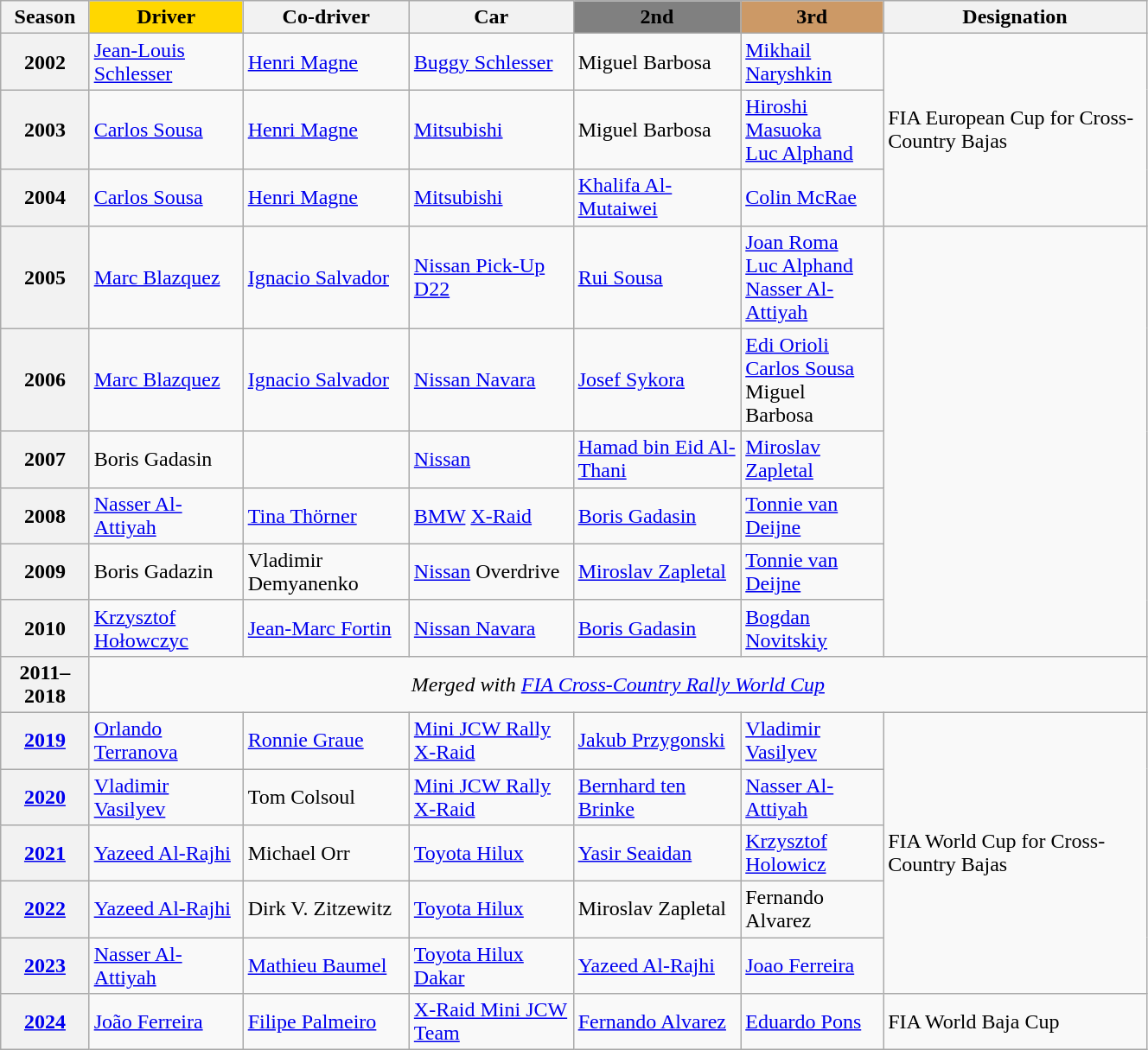<table class="wikitable" width=70% style="font-size: 100%;">
<tr>
<th>Season</th>
<th style="background-color:gold">Driver</th>
<th>Co-driver</th>
<th>Car</th>
<th style="background-color:grey">2nd</th>
<th style="background-color:#CC9966">3rd</th>
<th>Designation</th>
</tr>
<tr>
<th align=center>2002</th>
<td> <a href='#'>Jean-Louis Schlesser</a></td>
<td> <a href='#'>Henri Magne</a></td>
<td><a href='#'>Buggy Schlesser</a></td>
<td> Miguel Barbosa</td>
<td> <a href='#'>Mikhail Naryshkin</a></td>
<td rowspan=3>FIA European Cup for Cross-Country Bajas</td>
</tr>
<tr>
<th align=center>2003</th>
<td> <a href='#'>Carlos Sousa</a></td>
<td> <a href='#'>Henri Magne</a></td>
<td><a href='#'>Mitsubishi</a></td>
<td> Miguel Barbosa</td>
<td> <a href='#'>Hiroshi Masuoka</a><br> <a href='#'>Luc Alphand</a></td>
</tr>
<tr>
<th align=center>2004</th>
<td> <a href='#'>Carlos Sousa</a></td>
<td> <a href='#'>Henri Magne</a></td>
<td><a href='#'>Mitsubishi</a></td>
<td> <a href='#'>Khalifa Al-Mutaiwei</a></td>
<td> <a href='#'>Colin McRae</a></td>
</tr>
<tr>
<th align=center>2005</th>
<td> <a href='#'>Marc Blazquez</a></td>
<td> <a href='#'>Ignacio Salvador</a></td>
<td><a href='#'>Nissan Pick-Up D22</a></td>
<td> <a href='#'>Rui Sousa</a></td>
<td> <a href='#'>Joan Roma</a><br> <a href='#'>Luc Alphand</a><br> <a href='#'>Nasser Al-Attiyah</a></td>
</tr>
<tr>
<th align=center>2006</th>
<td> <a href='#'>Marc Blazquez</a></td>
<td> <a href='#'>Ignacio Salvador</a></td>
<td><a href='#'>Nissan Navara</a></td>
<td> <a href='#'>Josef Sykora</a></td>
<td> <a href='#'>Edi Orioli</a><br> <a href='#'>Carlos Sousa</a><br> Miguel Barbosa</td>
</tr>
<tr>
<th align=center>2007</th>
<td> Boris Gadasin</td>
<td></td>
<td><a href='#'>Nissan</a></td>
<td> <a href='#'>Hamad bin Eid Al-Thani</a></td>
<td> <a href='#'>Miroslav Zapletal</a></td>
</tr>
<tr>
<th align=center>2008</th>
<td> <a href='#'>Nasser Al-Attiyah</a></td>
<td> <a href='#'>Tina Thörner</a></td>
<td><a href='#'>BMW</a>  <a href='#'>X-Raid</a></td>
<td> <a href='#'>Boris Gadasin</a></td>
<td> <a href='#'>Tonnie van Deijne</a></td>
</tr>
<tr>
<th align=center>2009</th>
<td> Boris Gadazin</td>
<td>Vladimir Demyanenko</td>
<td><a href='#'>Nissan</a> Overdrive</td>
<td> <a href='#'>Miroslav Zapletal</a></td>
<td> <a href='#'>Tonnie van Deijne</a></td>
</tr>
<tr>
<th align=center>2010</th>
<td> <a href='#'>Krzysztof Hołowczyc</a></td>
<td> <a href='#'>Jean-Marc Fortin</a></td>
<td><a href='#'>Nissan Navara</a></td>
<td> <a href='#'>Boris Gadasin</a></td>
<td> <a href='#'>Bogdan Novitskiy</a></td>
</tr>
<tr>
<th align=center>2011–2018</th>
<td align=center colspan=6><em>Merged with <a href='#'>FIA Cross-Country Rally World Cup</a></em></td>
</tr>
<tr>
<th align=center><a href='#'>2019</a></th>
<td> <a href='#'>Orlando Terranova</a></td>
<td> <a href='#'>Ronnie Graue</a></td>
<td><a href='#'>Mini JCW Rally</a> <a href='#'>X-Raid</a></td>
<td> <a href='#'>Jakub Przygonski</a></td>
<td> <a href='#'>Vladimir Vasilyev</a></td>
<td rowspan="5">FIA World Cup for Cross-Country Bajas</td>
</tr>
<tr>
<th align=center><a href='#'>2020</a></th>
<td> <a href='#'>Vladimir Vasilyev</a></td>
<td> Tom Colsoul</td>
<td><a href='#'>Mini JCW Rally</a> <a href='#'>X-Raid</a></td>
<td> <a href='#'>Bernhard ten Brinke</a></td>
<td> <a href='#'>Nasser Al-Attiyah</a></td>
</tr>
<tr>
<th align=center><a href='#'>2021</a></th>
<td> <a href='#'>Yazeed Al-Rajhi</a></td>
<td> Michael Orr</td>
<td><a href='#'>Toyota Hilux</a></td>
<td> <a href='#'>Yasir Seaidan</a></td>
<td> <a href='#'>Krzysztof Holowicz</a></td>
</tr>
<tr>
<th align=center><a href='#'>2022</a></th>
<td> <a href='#'>Yazeed Al-Rajhi</a></td>
<td>Dirk V. Zitzewitz</td>
<td><a href='#'>Toyota Hilux</a></td>
<td>Miroslav Zapletal</td>
<td>Fernando Alvarez</td>
</tr>
<tr>
<th align=center><a href='#'>2023</a></th>
<td> <a href='#'>Nasser Al-Attiyah</a></td>
<td> <a href='#'>Mathieu Baumel</a></td>
<td><a href='#'>Toyota Hilux Dakar</a></td>
<td> <a href='#'>Yazeed Al-Rajhi</a></td>
<td> <a href='#'>Joao Ferreira</a></td>
</tr>
<tr>
<th align=center><a href='#'>2024</a></th>
<td> <a href='#'>João Ferreira</a></td>
<td> <a href='#'>Filipe Palmeiro</a></td>
<td><a href='#'>X-Raid Mini JCW Team</a></td>
<td> <a href='#'>Fernando Alvarez</a></td>
<td> <a href='#'>Eduardo Pons</a></td>
<td>FIA World Baja Cup</td>
</tr>
</table>
